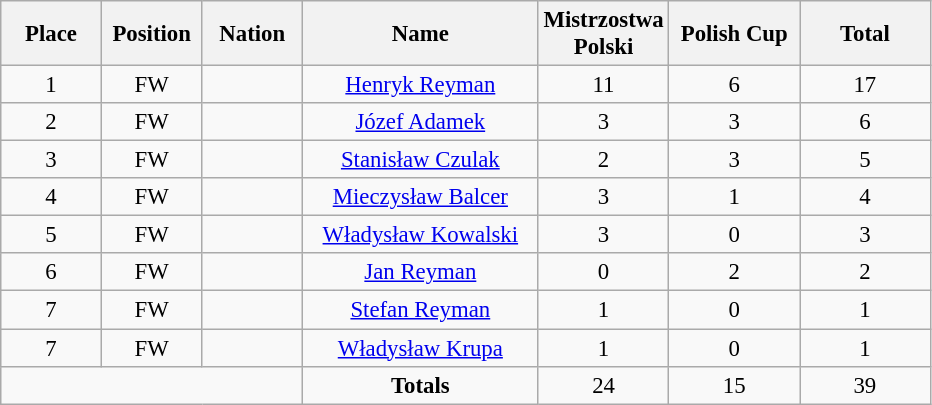<table class="wikitable" style="font-size: 95%; text-align: center;">
<tr>
<th width=60>Place</th>
<th width=60>Position</th>
<th width=60>Nation</th>
<th width=150>Name</th>
<th width=80>Mistrzostwa Polski</th>
<th width=80>Polish Cup</th>
<th width=80><strong>Total</strong></th>
</tr>
<tr>
<td>1</td>
<td>FW</td>
<td></td>
<td><a href='#'>Henryk Reyman</a></td>
<td>11</td>
<td>6</td>
<td>17</td>
</tr>
<tr>
<td>2</td>
<td>FW</td>
<td></td>
<td><a href='#'>Józef Adamek</a></td>
<td>3</td>
<td>3</td>
<td>6</td>
</tr>
<tr>
<td>3</td>
<td>FW</td>
<td></td>
<td><a href='#'>Stanisław Czulak</a></td>
<td>2</td>
<td>3</td>
<td>5</td>
</tr>
<tr>
<td>4</td>
<td>FW</td>
<td></td>
<td><a href='#'>Mieczysław Balcer</a></td>
<td>3</td>
<td>1</td>
<td>4</td>
</tr>
<tr>
<td>5</td>
<td>FW</td>
<td></td>
<td><a href='#'>Władysław Kowalski</a></td>
<td>3</td>
<td>0</td>
<td>3</td>
</tr>
<tr>
<td>6</td>
<td>FW</td>
<td></td>
<td><a href='#'>Jan Reyman</a></td>
<td>0</td>
<td>2</td>
<td>2</td>
</tr>
<tr>
<td>7</td>
<td>FW</td>
<td></td>
<td><a href='#'>Stefan Reyman</a></td>
<td>1</td>
<td>0</td>
<td>1</td>
</tr>
<tr>
<td>7</td>
<td>FW</td>
<td></td>
<td><a href='#'>Władysław Krupa</a></td>
<td>1</td>
<td>0</td>
<td>1</td>
</tr>
<tr>
<td colspan="3"></td>
<td><strong>Totals</strong></td>
<td>24</td>
<td>15</td>
<td>39</td>
</tr>
</table>
